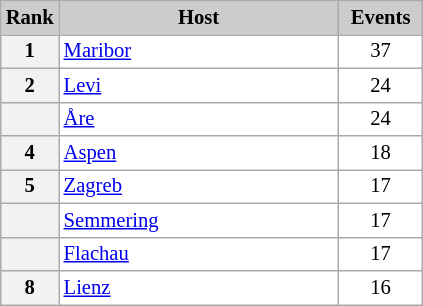<table class="wikitable plainrowheaders" style="background:#fff; font-size:86%; line-height:16px; border:grey solid 1px; border-collapse:collapse">
<tr>
<th style="background-color: #ccc;" width="30">Rank</th>
<th style="background-color: #ccc;" width="180">Host</th>
<th style="background:#ccc; width:20%">Events</th>
</tr>
<tr>
<th>1</th>
<td align=left> <a href='#'>Maribor</a></td>
<td align=center>37</td>
</tr>
<tr>
<th>2</th>
<td align=left> <a href='#'>Levi</a></td>
<td align=center>24</td>
</tr>
<tr>
<th></th>
<td align=left> <a href='#'>Åre</a></td>
<td align=center>24</td>
</tr>
<tr>
<th>4</th>
<td align=left> <a href='#'>Aspen</a></td>
<td align=center>18</td>
</tr>
<tr>
<th>5</th>
<td align=left> <a href='#'>Zagreb</a></td>
<td align=center>17</td>
</tr>
<tr>
<th></th>
<td align=left> <a href='#'>Semmering</a></td>
<td align=center>17</td>
</tr>
<tr>
<th></th>
<td align=left> <a href='#'>Flachau</a></td>
<td align=center>17</td>
</tr>
<tr>
<th>8</th>
<td align=left> <a href='#'>Lienz</a></td>
<td align=center>16</td>
</tr>
</table>
